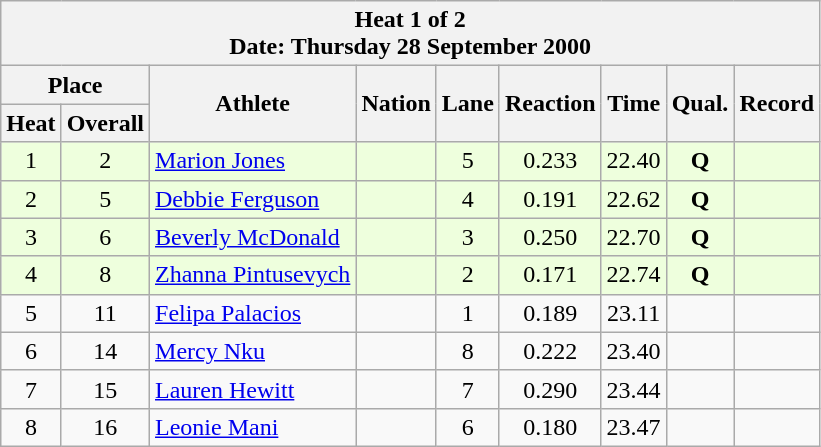<table class="wikitable sortable">
<tr>
<th colspan=9>Heat 1 of 2 <br> Date: Thursday 28 September 2000 <br></th>
</tr>
<tr>
<th colspan=2>Place</th>
<th rowspan=2>Athlete</th>
<th rowspan=2>Nation</th>
<th rowspan=2>Lane</th>
<th rowspan=2>Reaction</th>
<th rowspan=2>Time</th>
<th rowspan=2>Qual.</th>
<th rowspan=2>Record</th>
</tr>
<tr>
<th>Heat</th>
<th>Overall</th>
</tr>
<tr bgcolor = "eeffdd">
<td align="center">1</td>
<td align="center">2</td>
<td align="left"><a href='#'>Marion Jones</a></td>
<td align="left"></td>
<td align="center">5</td>
<td align="center">0.233</td>
<td align="center">22.40</td>
<td align="center"><strong>Q </strong></td>
<td align="center"></td>
</tr>
<tr bgcolor = "eeffdd">
<td align="center">2</td>
<td align="center">5</td>
<td align="left"><a href='#'>Debbie Ferguson</a></td>
<td align="left"></td>
<td align="center">4</td>
<td align="center">0.191</td>
<td align="center">22.62</td>
<td align="center"><strong>Q</strong></td>
<td align="center"></td>
</tr>
<tr bgcolor = "eeffdd">
<td align="center">3</td>
<td align="center">6</td>
<td align="left"><a href='#'>Beverly McDonald</a></td>
<td align="left"></td>
<td align="center">3</td>
<td align="center">0.250</td>
<td align="center">22.70</td>
<td align="center"><strong>Q</strong></td>
<td align="center"></td>
</tr>
<tr bgcolor = "eeffdd">
<td align="center">4</td>
<td align="center">8</td>
<td align="left"><a href='#'>Zhanna Pintusevych</a></td>
<td align="left"></td>
<td align="center">2</td>
<td align="center">0.171</td>
<td align="center">22.74</td>
<td align="center"><strong>Q</strong></td>
<td align="center"></td>
</tr>
<tr>
<td align="center">5</td>
<td align="center">11</td>
<td align="left"><a href='#'>Felipa Palacios</a></td>
<td align="left"></td>
<td align="center">1</td>
<td align="center">0.189</td>
<td align="center">23.11</td>
<td align="center"></td>
<td align="center"></td>
</tr>
<tr>
<td align="center">6</td>
<td align="center">14</td>
<td align="left"><a href='#'>Mercy Nku</a></td>
<td align="left"></td>
<td align="center">8</td>
<td align="center">0.222</td>
<td align="center">23.40</td>
<td align="center"></td>
<td align="center"></td>
</tr>
<tr>
<td align="center">7</td>
<td align="center">15</td>
<td align="left"><a href='#'>Lauren Hewitt</a></td>
<td align="left"></td>
<td align="center">7</td>
<td align="center">0.290</td>
<td align="center">23.44</td>
<td align="center"></td>
<td align="center"></td>
</tr>
<tr>
<td align="center">8</td>
<td align="center">16</td>
<td align="left"><a href='#'>Leonie Mani</a></td>
<td align="left"></td>
<td align="center">6</td>
<td align="center">0.180</td>
<td align="center">23.47</td>
<td align="center"></td>
<td align="center"></td>
</tr>
</table>
